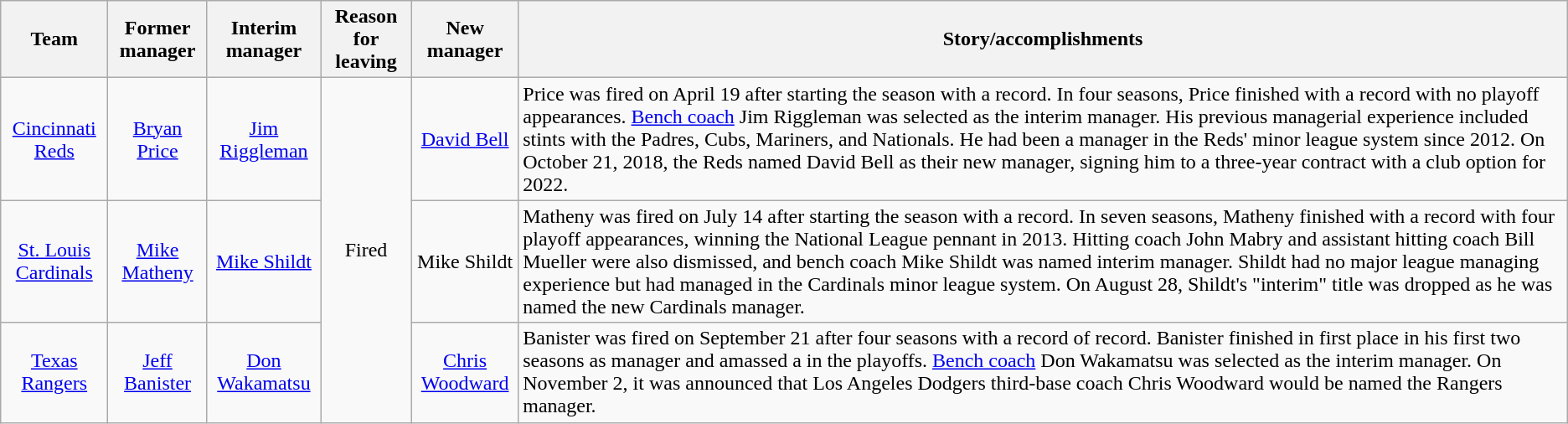<table class="wikitable plainrowheaders" align="center;">
<tr>
<th>Team</th>
<th>Former manager</th>
<th>Interim manager</th>
<th>Reason for leaving</th>
<th>New manager</th>
<th>Story/accomplishments</th>
</tr>
<tr>
<td style="text-align:center;"><a href='#'>Cincinnati Reds</a></td>
<td style="text-align:center;"><a href='#'>Bryan Price</a></td>
<td style="text-align:center;"><a href='#'>Jim Riggleman</a></td>
<td rowspan="3" style="text-align:center;">Fired</td>
<td style="text-align:center;"><a href='#'>David Bell</a></td>
<td>Price was fired on April 19 after starting the season with a  record. In four seasons, Price finished with a  record with no playoff appearances. <a href='#'>Bench coach</a> Jim Riggleman was selected as the interim manager. His previous managerial experience included stints with the Padres, Cubs, Mariners, and Nationals. He had been a manager in the Reds' minor league system since 2012. On October 21, 2018, the Reds named David Bell as their new manager, signing him to a three-year contract with a club option for 2022.</td>
</tr>
<tr>
<td style="text-align:center;"><a href='#'>St. Louis Cardinals</a></td>
<td style="text-align:center;"><a href='#'>Mike Matheny</a></td>
<td style="text-align:center;"><a href='#'>Mike Shildt</a></td>
<td style="text-align:center;">Mike Shildt</td>
<td>Matheny was fired on July 14 after starting the season with a  record. In seven seasons, Matheny finished with a  record with four playoff appearances, winning the National League pennant in 2013. Hitting coach John Mabry and assistant hitting coach Bill Mueller were also dismissed, and bench coach Mike Shildt was named interim manager. Shildt had no major league managing experience but had managed in the Cardinals minor league system. On August 28, Shildt's "interim" title was dropped as he was named the new Cardinals manager.</td>
</tr>
<tr>
<td style="text-align:center;"><a href='#'>Texas Rangers</a></td>
<td style="text-align:center;"><a href='#'>Jeff Banister</a></td>
<td style="text-align:center;"><a href='#'>Don Wakamatsu</a></td>
<td style="text-align:center;"><a href='#'>Chris Woodward</a></td>
<td>Banister was fired on September 21 after four seasons with a record of  record. Banister finished in first place in his first two seasons as manager and amassed a  in the playoffs. <a href='#'>Bench coach</a> Don Wakamatsu was selected as the interim manager. On November 2, it was announced that Los Angeles Dodgers third-base coach Chris Woodward would be named the Rangers manager.</td>
</tr>
</table>
